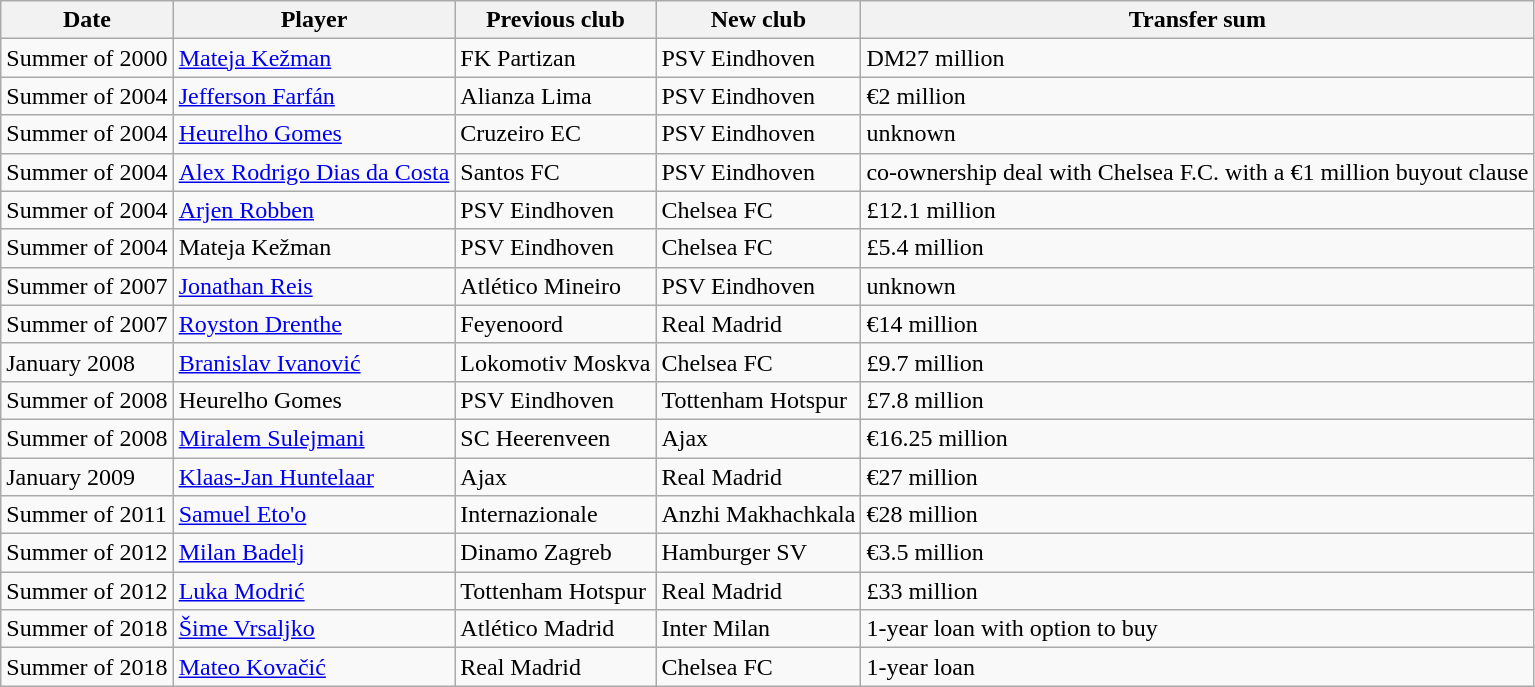<table class="wikitable">
<tr>
<th>Date</th>
<th>Player</th>
<th>Previous club</th>
<th>New club</th>
<th>Transfer sum</th>
</tr>
<tr>
<td>Summer of 2000</td>
<td><a href='#'>Mateja Kežman</a></td>
<td>FK Partizan</td>
<td>PSV Eindhoven</td>
<td>DM27 million</td>
</tr>
<tr>
<td>Summer of 2004</td>
<td><a href='#'>Jefferson Farfán</a></td>
<td>Alianza Lima</td>
<td>PSV Eindhoven</td>
<td>€2 million</td>
</tr>
<tr>
<td>Summer of 2004</td>
<td><a href='#'>Heurelho Gomes</a></td>
<td>Cruzeiro EC</td>
<td>PSV Eindhoven</td>
<td>unknown</td>
</tr>
<tr>
<td>Summer of 2004</td>
<td><a href='#'>Alex Rodrigo Dias da Costa</a></td>
<td>Santos FC</td>
<td>PSV Eindhoven</td>
<td>co-ownership deal with Chelsea F.C. with a €1 million buyout clause</td>
</tr>
<tr>
<td>Summer of 2004</td>
<td><a href='#'>Arjen Robben</a></td>
<td>PSV Eindhoven</td>
<td>Chelsea FC</td>
<td>£12.1 million</td>
</tr>
<tr>
<td>Summer of 2004</td>
<td>Mateja Kežman</td>
<td>PSV Eindhoven</td>
<td>Chelsea FC</td>
<td>£5.4 million</td>
</tr>
<tr>
<td>Summer of 2007</td>
<td><a href='#'>Jonathan Reis</a></td>
<td>Atlético Mineiro</td>
<td>PSV Eindhoven</td>
<td>unknown</td>
</tr>
<tr>
<td>Summer of 2007</td>
<td><a href='#'>Royston Drenthe</a></td>
<td>Feyenoord</td>
<td>Real Madrid</td>
<td>€14 million</td>
</tr>
<tr>
<td>January 2008</td>
<td><a href='#'>Branislav Ivanović</a></td>
<td>Lokomotiv Moskva</td>
<td>Chelsea FC</td>
<td>£9.7 million</td>
</tr>
<tr>
<td>Summer of 2008</td>
<td>Heurelho Gomes</td>
<td>PSV Eindhoven</td>
<td>Tottenham Hotspur</td>
<td>£7.8 million</td>
</tr>
<tr>
<td>Summer of 2008</td>
<td><a href='#'>Miralem Sulejmani</a></td>
<td>SC Heerenveen</td>
<td>Ajax</td>
<td>€16.25 million</td>
</tr>
<tr>
<td>January 2009</td>
<td><a href='#'>Klaas-Jan Huntelaar</a></td>
<td>Ajax</td>
<td>Real Madrid</td>
<td>€27 million</td>
</tr>
<tr>
<td>Summer of 2011</td>
<td><a href='#'>Samuel Eto'o</a></td>
<td>Internazionale</td>
<td>Anzhi Makhachkala</td>
<td>€28 million</td>
</tr>
<tr>
<td>Summer of 2012</td>
<td><a href='#'>Milan Badelj</a></td>
<td>Dinamo Zagreb</td>
<td>Hamburger SV</td>
<td>€3.5 million</td>
</tr>
<tr>
<td>Summer of 2012</td>
<td><a href='#'>Luka Modrić</a></td>
<td>Tottenham Hotspur</td>
<td>Real Madrid</td>
<td>£33 million</td>
</tr>
<tr>
<td>Summer of 2018</td>
<td><a href='#'>Šime Vrsaljko</a></td>
<td>Atlético Madrid</td>
<td>Inter Milan</td>
<td>1-year loan with option to buy</td>
</tr>
<tr>
<td>Summer of 2018</td>
<td><a href='#'>Mateo Kovačić</a></td>
<td>Real Madrid</td>
<td>Chelsea FC</td>
<td>1-year loan</td>
</tr>
</table>
